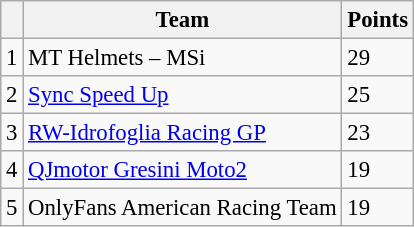<table class="wikitable" style="font-size: 95%;">
<tr>
<th></th>
<th>Team</th>
<th>Points</th>
</tr>
<tr>
<td align=center>1</td>
<td> MT Helmets – MSi</td>
<td align=left>29</td>
</tr>
<tr>
<td align=center>2</td>
<td> <a href='#'>Sync Speed Up</a></td>
<td align=left>25</td>
</tr>
<tr>
<td align=center>3</td>
<td> <a href='#'>RW-Idrofoglia Racing GP</a></td>
<td align=left>23</td>
</tr>
<tr>
<td align=center>4</td>
<td> <a href='#'>QJmotor Gresini Moto2</a></td>
<td align=left>19</td>
</tr>
<tr>
<td align=center>5</td>
<td> OnlyFans American Racing Team</td>
<td align=left>19</td>
</tr>
</table>
